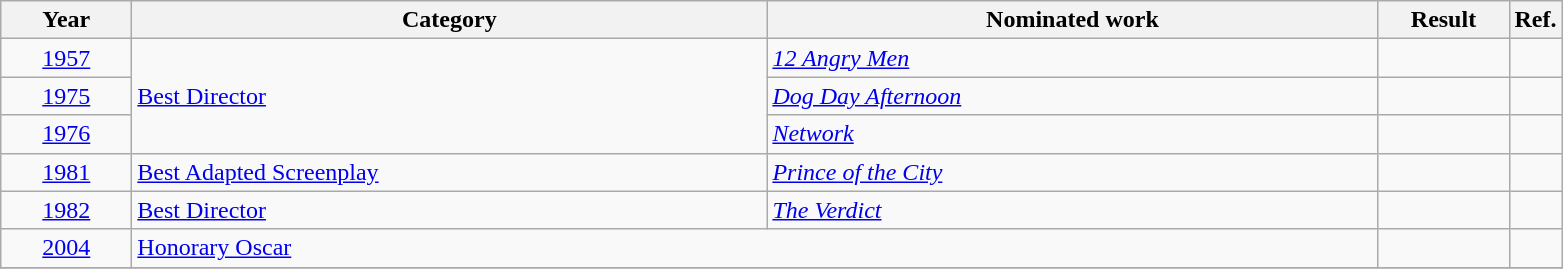<table class=wikitable>
<tr>
<th scope="col" style="width:5em;">Year</th>
<th scope="col" style="width:26em;">Category</th>
<th scope="col" style="width:25em;">Nominated work</th>
<th scope="col" style="width:5em;">Result</th>
<th>Ref.</th>
</tr>
<tr>
<td style="text-align:center;"><a href='#'>1957</a></td>
<td rowspan=3><a href='#'>Best Director</a></td>
<td><em><a href='#'>12 Angry Men</a></em></td>
<td></td>
<td style="text-align:center;"></td>
</tr>
<tr>
<td style="text-align:center;"><a href='#'>1975</a></td>
<td><em><a href='#'>Dog Day Afternoon</a></em></td>
<td></td>
<td style="text-align:center;"></td>
</tr>
<tr>
<td style="text-align:center;"><a href='#'>1976</a></td>
<td><em><a href='#'>Network</a></em></td>
<td></td>
<td style="text-align:center;"></td>
</tr>
<tr>
<td style="text-align:center;"><a href='#'>1981</a></td>
<td><a href='#'>Best Adapted Screenplay</a></td>
<td><em><a href='#'>Prince of the City</a></em></td>
<td></td>
<td style="text-align:center;"></td>
</tr>
<tr>
<td style="text-align:center;"><a href='#'>1982</a></td>
<td><a href='#'>Best Director</a></td>
<td><em><a href='#'>The Verdict</a></em></td>
<td></td>
<td style="text-align:center;"></td>
</tr>
<tr>
<td style="text-align:center;"><a href='#'>2004</a></td>
<td colspan=2><a href='#'>Honorary Oscar</a></td>
<td></td>
<td style="text-align:center;"></td>
</tr>
<tr>
</tr>
</table>
